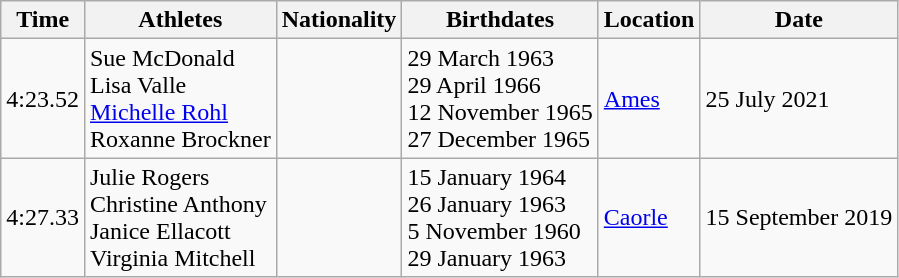<table class="wikitable">
<tr>
<th>Time</th>
<th>Athletes</th>
<th>Nationality</th>
<th>Birthdates</th>
<th>Location</th>
<th>Date</th>
</tr>
<tr>
<td>4:23.52</td>
<td>Sue McDonald<br>Lisa Valle<br><a href='#'>Michelle Rohl</a><br>Roxanne Brockner</td>
<td></td>
<td>29 March 1963<br>29 April 1966<br>12 November 1965<br>27 December 1965</td>
<td><a href='#'>Ames</a></td>
<td>25 July 2021</td>
</tr>
<tr>
<td>4:27.33</td>
<td>Julie Rogers<br>Christine Anthony<br>Janice Ellacott<br>Virginia Mitchell</td>
<td></td>
<td>15 January 1964<br>26 January 1963<br>5 November 1960<br>29 January 1963</td>
<td><a href='#'>Caorle</a></td>
<td>15 September 2019</td>
</tr>
</table>
